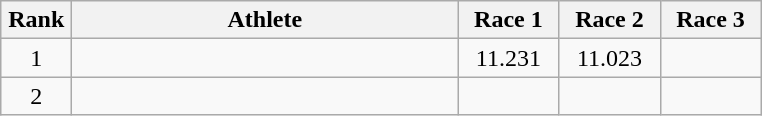<table class=wikitable style="text-align:center">
<tr>
<th width=40>Rank</th>
<th width=250>Athlete</th>
<th width=60>Race 1</th>
<th width=60>Race 2</th>
<th width=60>Race 3</th>
</tr>
<tr>
<td>1</td>
<td align=left></td>
<td>11.231</td>
<td>11.023</td>
<td></td>
</tr>
<tr>
<td>2</td>
<td align=left></td>
<td></td>
<td></td>
<td></td>
</tr>
</table>
